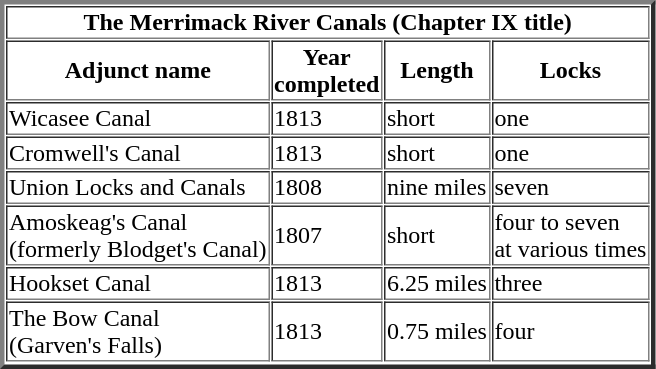<table cellspacing=1 cellpadding=1 border=3>
<tr>
<th colspan=4>The Merrimack River Canals (Chapter IX title)</th>
</tr>
<tr>
<th>Adjunct name</th>
<th>Year<br>completed</th>
<th>Length</th>
<th>Locks</th>
</tr>
<tr>
<td>Wicasee Canal</td>
<td>1813</td>
<td>short</td>
<td>one</td>
</tr>
<tr>
<td>Cromwell's Canal</td>
<td>1813</td>
<td>short</td>
<td>one</td>
</tr>
<tr>
<td>Union Locks and Canals</td>
<td>1808</td>
<td>nine miles</td>
<td>seven</td>
</tr>
<tr>
<td>Amoskeag's Canal <br>(formerly Blodget's Canal)</td>
<td>1807</td>
<td>short</td>
<td>four to seven <br>at various times</td>
</tr>
<tr>
<td>Hookset Canal</td>
<td>1813</td>
<td>6.25 miles</td>
<td>three</td>
</tr>
<tr>
<td>The Bow Canal <br>(Garven's Falls)</td>
<td>1813</td>
<td>0.75 miles</td>
<td>four</td>
</tr>
<tr>
</tr>
</table>
